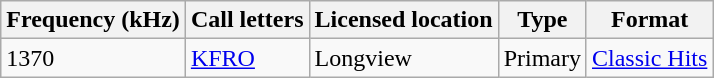<table class="wikitable">
<tr>
<th>Frequency (kHz)</th>
<th>Call letters</th>
<th>Licensed location</th>
<th>Type</th>
<th>Format</th>
</tr>
<tr>
<td>1370</td>
<td><a href='#'>KFRO</a></td>
<td>Longview</td>
<td>Primary</td>
<td><a href='#'>Classic Hits</a></td>
</tr>
</table>
